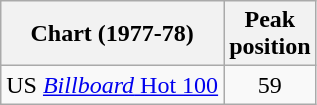<table class="wikitable sortable">
<tr>
<th>Chart (1977-78)</th>
<th>Peak<br>position</th>
</tr>
<tr>
<td>US <a href='#'><em>Billboard</em> Hot 100</a></td>
<td align="center">59</td>
</tr>
</table>
